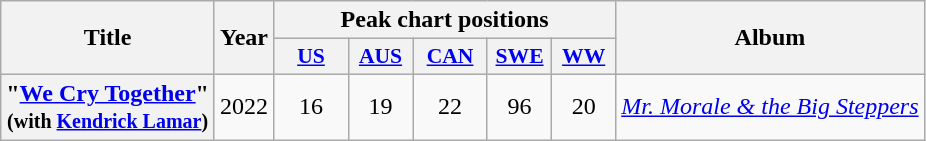<table class="wikitable plainrowheaders" style="text-align:center;">
<tr>
<th scope="col" rowspan="2">Title</th>
<th scope="col" rowspan="2">Year</th>
<th scope="col" colspan="5">Peak chart positions</th>
<th scope="col" rowspan="2">Album</th>
</tr>
<tr>
<th scope="col" style="width:3em;font-size:90%;"><a href='#'>US</a><br></th>
<th scope="col" style="width:2.5em;font-size:90%;"><a href='#'>AUS</a><br></th>
<th scope="col" style="width:3em;font-size:90%;"><a href='#'>CAN</a><br></th>
<th scope="col" style="width:2.5em;font-size:90%;"><a href='#'>SWE</a><br></th>
<th scope="col" style="width:2.5em;font-size:90%;"><a href='#'>WW</a><br></th>
</tr>
<tr>
<th scope="row">"<a href='#'>We Cry Together</a>"<br><small>(with <a href='#'>Kendrick Lamar</a>)</small></th>
<td>2022</td>
<td>16</td>
<td>19</td>
<td>22</td>
<td>96</td>
<td>20</td>
<td><em><a href='#'>Mr. Morale & the Big Steppers</a></em></td>
</tr>
</table>
